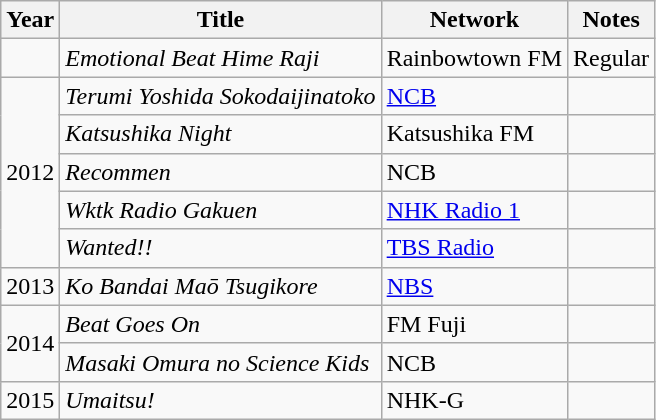<table class="wikitable">
<tr>
<th>Year</th>
<th>Title</th>
<th>Network</th>
<th>Notes</th>
</tr>
<tr>
<td></td>
<td><em>Emotional Beat Hime Raji</em></td>
<td>Rainbowtown FM</td>
<td>Regular</td>
</tr>
<tr>
<td rowspan="5">2012</td>
<td><em>Terumi Yoshida Sokodaijinatoko</em></td>
<td><a href='#'>NCB</a></td>
<td></td>
</tr>
<tr>
<td><em>Katsushika Night</em></td>
<td>Katsushika FM</td>
<td></td>
</tr>
<tr>
<td><em>Recommen</em></td>
<td>NCB</td>
<td></td>
</tr>
<tr>
<td><em>Wktk Radio Gakuen</em></td>
<td><a href='#'>NHK Radio 1</a></td>
<td></td>
</tr>
<tr>
<td><em>Wanted!!</em></td>
<td><a href='#'>TBS Radio</a></td>
<td></td>
</tr>
<tr>
<td>2013</td>
<td><em>Ko Bandai Maō Tsugikore</em></td>
<td><a href='#'>NBS</a></td>
<td></td>
</tr>
<tr>
<td rowspan="2">2014</td>
<td><em>Beat Goes On</em></td>
<td>FM Fuji</td>
<td></td>
</tr>
<tr>
<td><em>Masaki Omura no Science Kids</em></td>
<td>NCB</td>
<td></td>
</tr>
<tr>
<td>2015</td>
<td><em>Umaitsu!</em></td>
<td>NHK-G</td>
<td></td>
</tr>
</table>
